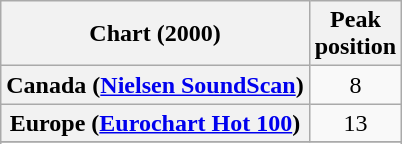<table class="wikitable sortable plainrowheaders" style="text-align:center">
<tr>
<th>Chart (2000)</th>
<th>Peak<br>position</th>
</tr>
<tr>
<th scope="row">Canada (<a href='#'>Nielsen SoundScan</a>)</th>
<td>8</td>
</tr>
<tr>
<th scope="row">Europe (<a href='#'>Eurochart Hot 100</a>)</th>
<td>13</td>
</tr>
<tr>
</tr>
<tr>
</tr>
<tr>
</tr>
<tr>
</tr>
<tr>
</tr>
<tr>
</tr>
<tr>
</tr>
<tr>
</tr>
<tr>
</tr>
<tr>
</tr>
<tr>
</tr>
</table>
